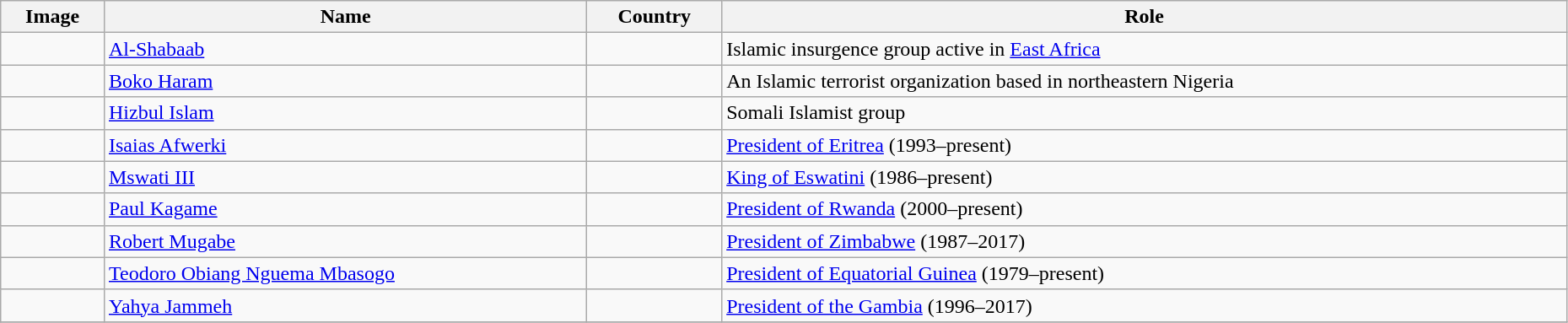<table class="wikitable sortable" width="98%">
<tr>
<th class="unsortable">Image</th>
<th>Name</th>
<th>Country</th>
<th>Role</th>
</tr>
<tr>
<td></td>
<td><a href='#'>Al-Shabaab</a></td>
<td></td>
<td>Islamic insurgence group active in <a href='#'>East Africa</a></td>
</tr>
<tr>
<td></td>
<td><a href='#'>Boko Haram</a></td>
<td></td>
<td>An Islamic terrorist organization based in northeastern Nigeria</td>
</tr>
<tr>
<td></td>
<td><a href='#'>Hizbul Islam</a></td>
<td></td>
<td>Somali Islamist group</td>
</tr>
<tr>
<td></td>
<td><a href='#'>Isaias Afwerki</a></td>
<td></td>
<td><a href='#'>President of Eritrea</a> (1993–present)</td>
</tr>
<tr>
<td></td>
<td><a href='#'>Mswati III</a></td>
<td></td>
<td><a href='#'>King of Eswatini</a> (1986–present)</td>
</tr>
<tr>
<td></td>
<td><a href='#'>Paul Kagame</a></td>
<td></td>
<td><a href='#'>President of Rwanda</a> (2000–present)</td>
</tr>
<tr>
<td></td>
<td><a href='#'>Robert Mugabe</a></td>
<td></td>
<td><a href='#'>President of Zimbabwe</a> (1987–2017)</td>
</tr>
<tr>
<td></td>
<td><a href='#'>Teodoro Obiang Nguema Mbasogo</a></td>
<td></td>
<td><a href='#'>President of Equatorial Guinea</a> (1979–present)</td>
</tr>
<tr>
<td></td>
<td><a href='#'>Yahya Jammeh</a></td>
<td></td>
<td><a href='#'>President of the Gambia</a> (1996–2017)</td>
</tr>
<tr>
</tr>
</table>
